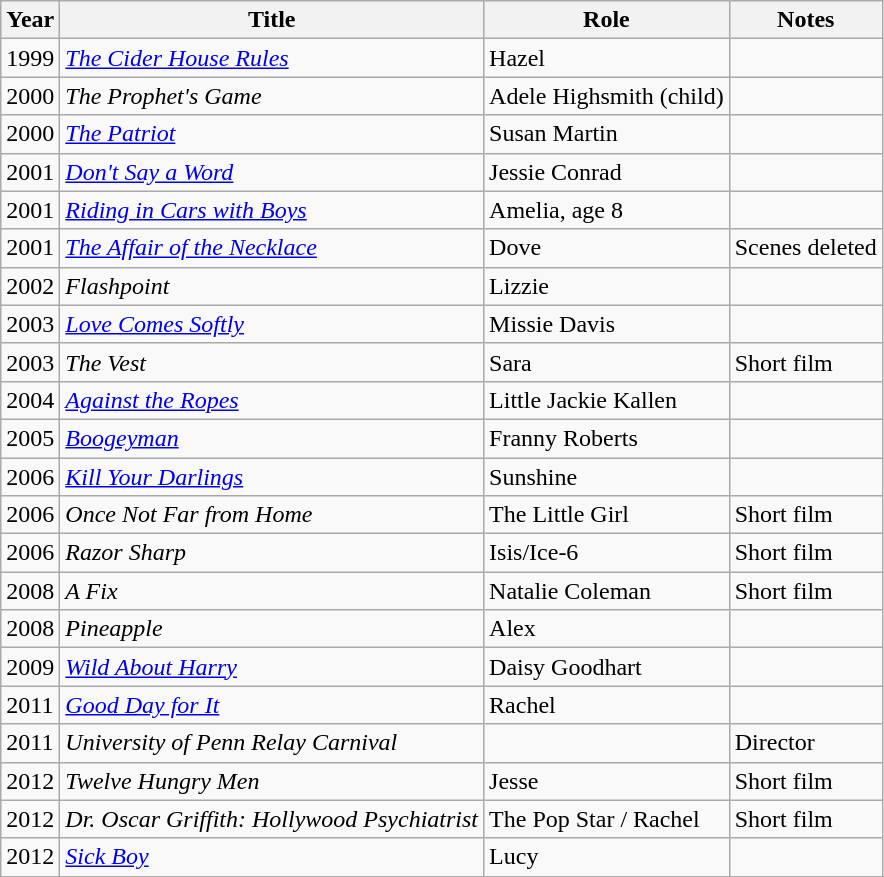<table class="wikitable sortable">
<tr>
<th>Year</th>
<th>Title</th>
<th>Role</th>
<th>Notes</th>
</tr>
<tr>
<td>1999</td>
<td><em><a href='#'>The Cider House Rules</a></em></td>
<td>Hazel</td>
<td></td>
</tr>
<tr>
<td>2000</td>
<td><em>The Prophet's Game</em></td>
<td>Adele Highsmith (child)</td>
<td></td>
</tr>
<tr>
<td>2000</td>
<td><em><a href='#'>The Patriot</a></em></td>
<td>Susan Martin</td>
<td></td>
</tr>
<tr>
<td>2001</td>
<td><em><a href='#'>Don't Say a Word</a></em></td>
<td>Jessie Conrad</td>
<td></td>
</tr>
<tr>
<td>2001</td>
<td><em><a href='#'>Riding in Cars with Boys</a></em></td>
<td>Amelia, age 8</td>
<td></td>
</tr>
<tr>
<td>2001</td>
<td><em><a href='#'>The Affair of the Necklace</a></em></td>
<td>Dove</td>
<td>Scenes deleted</td>
</tr>
<tr>
<td>2002</td>
<td><em>Flashpoint</em></td>
<td>Lizzie</td>
<td></td>
</tr>
<tr>
<td>2003</td>
<td><em><a href='#'>Love Comes Softly</a></em></td>
<td>Missie Davis</td>
<td></td>
</tr>
<tr>
<td>2003</td>
<td><em>The Vest</em></td>
<td>Sara</td>
<td>Short film</td>
</tr>
<tr>
<td>2004</td>
<td><em><a href='#'>Against the Ropes</a></em></td>
<td>Little Jackie Kallen</td>
<td></td>
</tr>
<tr>
<td>2005</td>
<td><em><a href='#'>Boogeyman</a></em></td>
<td>Franny Roberts</td>
<td></td>
</tr>
<tr>
<td>2006</td>
<td><em><a href='#'>Kill Your Darlings</a></em></td>
<td>Sunshine</td>
<td></td>
</tr>
<tr>
<td>2006</td>
<td><em>Once Not Far from Home</em></td>
<td>The Little Girl</td>
<td>Short film</td>
</tr>
<tr>
<td>2006</td>
<td><em>Razor Sharp</em></td>
<td>Isis/Ice-6</td>
<td>Short film</td>
</tr>
<tr>
<td>2008</td>
<td><em>A Fix</em></td>
<td>Natalie Coleman</td>
<td>Short film</td>
</tr>
<tr>
<td>2008</td>
<td><em>Pineapple</em></td>
<td>Alex</td>
<td></td>
</tr>
<tr>
<td>2009</td>
<td><em><a href='#'>Wild About Harry</a></em></td>
<td>Daisy Goodhart</td>
<td></td>
</tr>
<tr>
<td>2011</td>
<td><em><a href='#'>Good Day for It</a></em></td>
<td>Rachel</td>
<td></td>
</tr>
<tr>
<td>2011</td>
<td><em>University of Penn Relay Carnival</em></td>
<td></td>
<td>Director</td>
</tr>
<tr>
<td>2012</td>
<td><em>Twelve Hungry Men</em></td>
<td>Jesse</td>
<td>Short film</td>
</tr>
<tr>
<td>2012</td>
<td><em>Dr. Oscar Griffith: Hollywood Psychiatrist</em></td>
<td>The Pop Star / Rachel</td>
<td>Short film</td>
</tr>
<tr>
<td>2012</td>
<td><em><a href='#'>Sick Boy</a></em></td>
<td>Lucy</td>
<td></td>
</tr>
</table>
